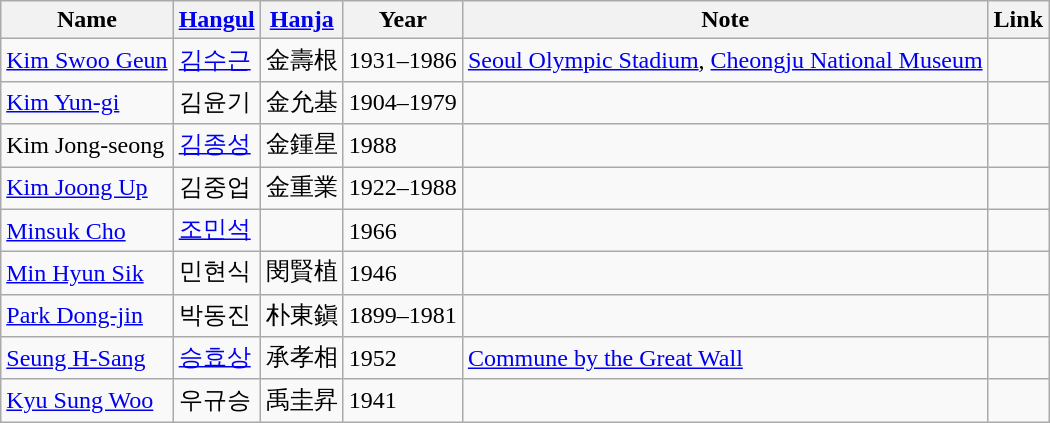<table class="wikitable sortable">
<tr>
<th>Name</th>
<th><a href='#'>Hangul</a></th>
<th><a href='#'>Hanja</a></th>
<th>Year</th>
<th>Note</th>
<th>Link</th>
</tr>
<tr>
<td><a href='#'>Kim Swoo Geun</a></td>
<td><a href='#'>김수근</a></td>
<td>金壽根</td>
<td>1931–1986</td>
<td><a href='#'>Seoul Olympic Stadium</a>, <a href='#'>Cheongju National Museum</a></td>
<td></td>
</tr>
<tr>
<td><a href='#'>Kim Yun-gi</a></td>
<td>김윤기</td>
<td>金允基</td>
<td>1904–1979</td>
<td></td>
<td></td>
</tr>
<tr>
<td>Kim Jong-seong</td>
<td><a href='#'>김종성</a></td>
<td>金鍾星</td>
<td>1988</td>
<td></td>
<td></td>
</tr>
<tr>
<td><a href='#'>Kim Joong Up</a></td>
<td>김중업</td>
<td>金重業</td>
<td>1922–1988</td>
<td></td>
<td></td>
</tr>
<tr>
<td><a href='#'>Minsuk Cho</a></td>
<td><a href='#'>조민석</a></td>
<td></td>
<td>1966</td>
<td></td>
<td></td>
</tr>
<tr>
<td><a href='#'>Min Hyun Sik</a></td>
<td>민현식</td>
<td>閔賢植</td>
<td>1946</td>
<td></td>
<td></td>
</tr>
<tr>
<td><a href='#'>Park Dong-jin</a></td>
<td>박동진</td>
<td>朴東鎭</td>
<td>1899–1981</td>
<td></td>
<td></td>
</tr>
<tr>
<td><a href='#'>Seung H-Sang</a></td>
<td><a href='#'>승효상</a></td>
<td>承孝相</td>
<td>1952</td>
<td><a href='#'>Commune by the Great Wall</a></td>
<td></td>
</tr>
<tr>
<td><a href='#'>Kyu Sung Woo</a></td>
<td>우규승</td>
<td>禹圭昇</td>
<td>1941</td>
<td></td>
<td></td>
</tr>
</table>
